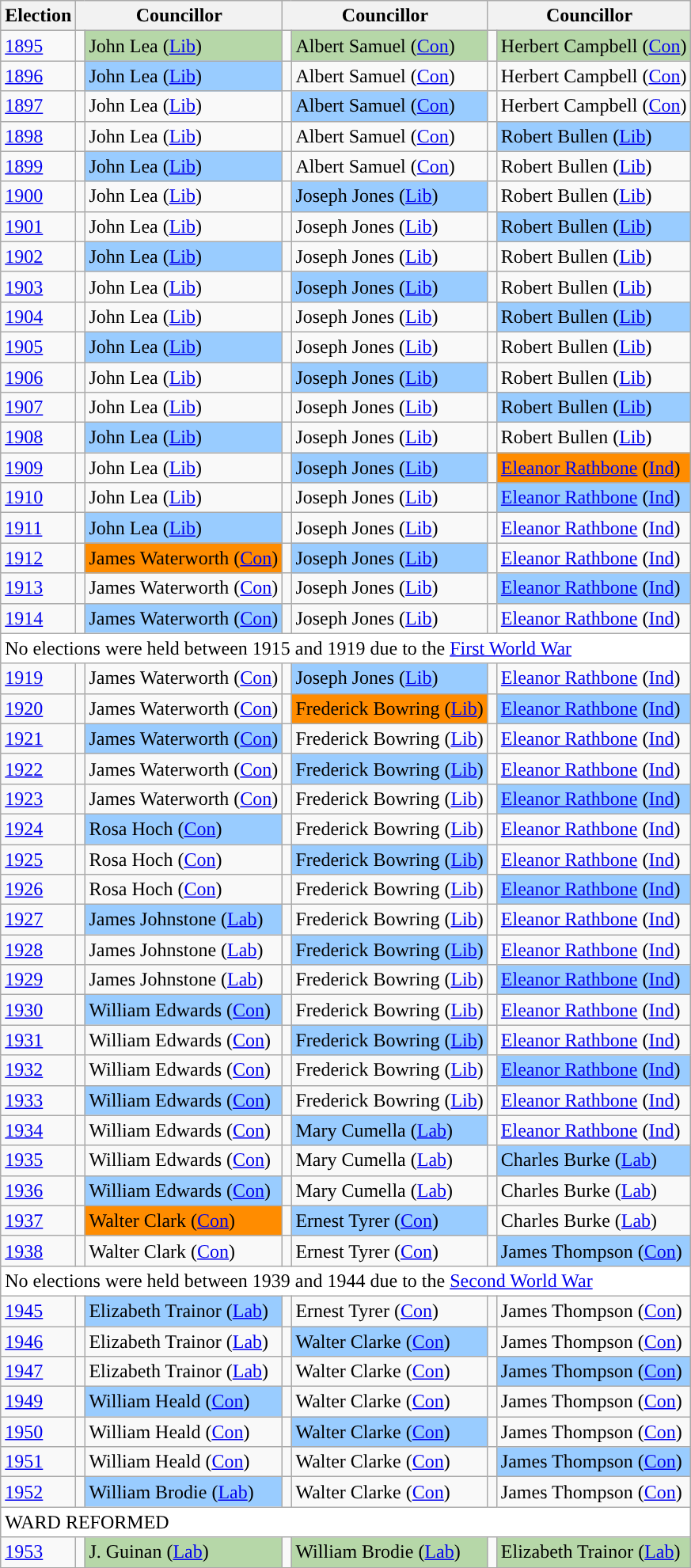<table class="wikitable">
<tr>
<th>Election</th>
<th colspan="2">Councillor</th>
<th colspan="2">Councillor</th>
<th colspan="2">Councillor</th>
</tr>
<tr>
<td><a href='#'>1895</a></td>
<td style="background-color: "></td>
<td bgcolor="#B6D7A8">John Lea (<a href='#'>Lib</a>)</td>
<td style="background-color: "></td>
<td bgcolor="#B6D7A8">Albert Samuel (<a href='#'>Con</a>)</td>
<td style="background-color: "></td>
<td bgcolor="#B6D7A8">Herbert Campbell (<a href='#'>Con</a>)</td>
</tr>
<tr>
<td><a href='#'>1896</a></td>
<td style="background-color: "></td>
<td bgcolor="#99CCFF">John Lea (<a href='#'>Lib</a>)</td>
<td style="background-color: "></td>
<td>Albert Samuel (<a href='#'>Con</a>)</td>
<td style="background-color: "></td>
<td>Herbert Campbell (<a href='#'>Con</a>)</td>
</tr>
<tr>
<td><a href='#'>1897</a></td>
<td style="background-color: "></td>
<td>John Lea (<a href='#'>Lib</a>)</td>
<td style="background-color: "></td>
<td bgcolor="#99CCFF">Albert Samuel (<a href='#'>Con</a>)</td>
<td style="background-color: "></td>
<td>Herbert Campbell (<a href='#'>Con</a>)</td>
</tr>
<tr>
<td><a href='#'>1898</a></td>
<td style="background-color: "></td>
<td>John Lea (<a href='#'>Lib</a>)</td>
<td style="background-color: "></td>
<td>Albert Samuel (<a href='#'>Con</a>)</td>
<td style="background-color: "></td>
<td bgcolor="#99CCFF">Robert Bullen (<a href='#'>Lib</a>)</td>
</tr>
<tr>
<td><a href='#'>1899</a></td>
<td style="background-color: "></td>
<td bgcolor="#99CCFF">John Lea (<a href='#'>Lib</a>)</td>
<td style="background-color: "></td>
<td>Albert Samuel (<a href='#'>Con</a>)</td>
<td style="background-color: "></td>
<td>Robert Bullen (<a href='#'>Lib</a>)</td>
</tr>
<tr>
<td><a href='#'>1900</a></td>
<td style="background-color: "></td>
<td>John Lea (<a href='#'>Lib</a>)</td>
<td style="background-color: "></td>
<td bgcolor="#99CCFF">Joseph Jones (<a href='#'>Lib</a>)</td>
<td style="background-color: "></td>
<td>Robert Bullen (<a href='#'>Lib</a>)</td>
</tr>
<tr>
<td><a href='#'>1901</a></td>
<td style="background-color: "></td>
<td>John Lea (<a href='#'>Lib</a>)</td>
<td style="background-color: "></td>
<td>Joseph Jones (<a href='#'>Lib</a>)</td>
<td style="background-color: "></td>
<td bgcolor="#99CCFF">Robert Bullen (<a href='#'>Lib</a>)</td>
</tr>
<tr>
<td><a href='#'>1902</a></td>
<td style="background-color: "></td>
<td bgcolor="#99CCFF">John Lea (<a href='#'>Lib</a>)</td>
<td style="background-color: "></td>
<td>Joseph Jones (<a href='#'>Lib</a>)</td>
<td style="background-color: "></td>
<td>Robert Bullen (<a href='#'>Lib</a>)</td>
</tr>
<tr>
<td><a href='#'>1903</a></td>
<td style="background-color: "></td>
<td>John Lea (<a href='#'>Lib</a>)</td>
<td style="background-color: "></td>
<td bgcolor="#99CCFF">Joseph Jones (<a href='#'>Lib</a>)</td>
<td style="background-color: "></td>
<td>Robert Bullen (<a href='#'>Lib</a>)</td>
</tr>
<tr>
<td><a href='#'>1904</a></td>
<td style="background-color: "></td>
<td>John Lea (<a href='#'>Lib</a>)</td>
<td style="background-color: "></td>
<td>Joseph Jones (<a href='#'>Lib</a>)</td>
<td style="background-color: "></td>
<td bgcolor="#99CCFF">Robert Bullen (<a href='#'>Lib</a>)</td>
</tr>
<tr>
<td><a href='#'>1905</a></td>
<td style="background-color: "></td>
<td bgcolor="#99CCFF">John Lea (<a href='#'>Lib</a>)</td>
<td style="background-color: "></td>
<td>Joseph Jones (<a href='#'>Lib</a>)</td>
<td style="background-color: "></td>
<td>Robert Bullen (<a href='#'>Lib</a>)</td>
</tr>
<tr>
<td><a href='#'>1906</a></td>
<td style="background-color: "></td>
<td>John Lea (<a href='#'>Lib</a>)</td>
<td style="background-color: "></td>
<td bgcolor="#99CCFF">Joseph Jones (<a href='#'>Lib</a>)</td>
<td style="background-color: "></td>
<td>Robert Bullen (<a href='#'>Lib</a>)</td>
</tr>
<tr>
<td><a href='#'>1907</a></td>
<td style="background-color: "></td>
<td>John Lea (<a href='#'>Lib</a>)</td>
<td style="background-color: "></td>
<td>Joseph Jones (<a href='#'>Lib</a>)</td>
<td style="background-color: "></td>
<td bgcolor="#99CCFF">Robert Bullen (<a href='#'>Lib</a>)</td>
</tr>
<tr>
<td><a href='#'>1908</a></td>
<td style="background-color: "></td>
<td bgcolor="#99CCFF">John Lea (<a href='#'>Lib</a>)</td>
<td style="background-color: "></td>
<td>Joseph Jones (<a href='#'>Lib</a>)</td>
<td style="background-color: "></td>
<td>Robert Bullen (<a href='#'>Lib</a>)</td>
</tr>
<tr>
<td><a href='#'>1909</a></td>
<td style="background-color: "></td>
<td>John Lea (<a href='#'>Lib</a>)</td>
<td style="background-color: "></td>
<td bgcolor="#99CCFF">Joseph Jones (<a href='#'>Lib</a>)</td>
<td style="background-color: "></td>
<td bgcolor="#FF8C00"><a href='#'>Eleanor Rathbone</a> (<a href='#'>Ind</a>)</td>
</tr>
<tr>
<td><a href='#'>1910</a></td>
<td style="background-color: "></td>
<td>John Lea (<a href='#'>Lib</a>)</td>
<td style="background-color: "></td>
<td>Joseph Jones (<a href='#'>Lib</a>)</td>
<td style="background-color: "></td>
<td bgcolor="#99CCFF"><a href='#'>Eleanor Rathbone</a> (<a href='#'>Ind</a>)</td>
</tr>
<tr>
<td><a href='#'>1911</a></td>
<td style="background-color: "></td>
<td bgcolor="#99CCFF">John Lea (<a href='#'>Lib</a>)</td>
<td style="background-color: "></td>
<td>Joseph Jones (<a href='#'>Lib</a>)</td>
<td style="background-color: "></td>
<td><a href='#'>Eleanor Rathbone</a> (<a href='#'>Ind</a>)</td>
</tr>
<tr>
<td><a href='#'>1912</a></td>
<td style="background-color: "></td>
<td bgcolor="#FF8C00">James Waterworth (<a href='#'>Con</a>)</td>
<td style="background-color: "></td>
<td bgcolor="#99CCFF">Joseph Jones (<a href='#'>Lib</a>)</td>
<td style="background-color: "></td>
<td><a href='#'>Eleanor Rathbone</a> (<a href='#'>Ind</a>)</td>
</tr>
<tr>
<td><a href='#'>1913</a></td>
<td style="background-color: "></td>
<td>James Waterworth (<a href='#'>Con</a>)</td>
<td style="background-color: "></td>
<td>Joseph Jones (<a href='#'>Lib</a>)</td>
<td style="background-color: "></td>
<td bgcolor="#99CCFF"><a href='#'>Eleanor Rathbone</a> (<a href='#'>Ind</a>)</td>
</tr>
<tr>
<td><a href='#'>1914</a></td>
<td style="background-color: "></td>
<td bgcolor="#99CCFF">James Waterworth (<a href='#'>Con</a>)</td>
<td style="background-color: "></td>
<td>Joseph Jones (<a href='#'>Lib</a>)</td>
<td style="background-color: "></td>
<td><a href='#'>Eleanor Rathbone</a> (<a href='#'>Ind</a>)</td>
</tr>
<tr>
<td colspan="7" bgcolor="#FFF"><div>No elections were held between 1915 and 1919 due to the <a href='#'>First World War</a></div></td>
</tr>
<tr>
<td><a href='#'>1919</a></td>
<td style="background-color: "></td>
<td>James Waterworth (<a href='#'>Con</a>)</td>
<td style="background-color: "></td>
<td bgcolor="#99CCFF">Joseph Jones (<a href='#'>Lib</a>)</td>
<td style="background-color: "></td>
<td><a href='#'>Eleanor Rathbone</a> (<a href='#'>Ind</a>)</td>
</tr>
<tr>
<td><a href='#'>1920</a></td>
<td style="background-color: "></td>
<td>James Waterworth (<a href='#'>Con</a>)</td>
<td style="background-color: "></td>
<td bgcolor="#FF8C00">Frederick Bowring (<a href='#'>Lib</a>)</td>
<td style="background-color: "></td>
<td bgcolor="#99CCFF"><a href='#'>Eleanor Rathbone</a> (<a href='#'>Ind</a>)</td>
</tr>
<tr>
<td><a href='#'>1921</a></td>
<td style="background-color: "></td>
<td bgcolor="#99CCFF">James Waterworth (<a href='#'>Con</a>)</td>
<td style="background-color: "></td>
<td>Frederick Bowring (<a href='#'>Lib</a>)</td>
<td style="background-color: "></td>
<td><a href='#'>Eleanor Rathbone</a> (<a href='#'>Ind</a>)</td>
</tr>
<tr>
<td><a href='#'>1922</a></td>
<td style="background-color: "></td>
<td>James Waterworth (<a href='#'>Con</a>)</td>
<td style="background-color: "></td>
<td bgcolor="#99CCFF">Frederick Bowring (<a href='#'>Lib</a>)</td>
<td style="background-color: "></td>
<td><a href='#'>Eleanor Rathbone</a> (<a href='#'>Ind</a>)</td>
</tr>
<tr>
<td><a href='#'>1923</a></td>
<td style="background-color: "></td>
<td>James Waterworth (<a href='#'>Con</a>)</td>
<td style="background-color: "></td>
<td>Frederick Bowring (<a href='#'>Lib</a>)</td>
<td style="background-color: "></td>
<td bgcolor="#99CCFF"><a href='#'>Eleanor Rathbone</a> (<a href='#'>Ind</a>)</td>
</tr>
<tr>
<td><a href='#'>1924</a></td>
<td style="background-color: "></td>
<td bgcolor="#99CCFF">Rosa Hoch (<a href='#'>Con</a>)</td>
<td style="background-color: "></td>
<td>Frederick Bowring (<a href='#'>Lib</a>)</td>
<td style="background-color: "></td>
<td><a href='#'>Eleanor Rathbone</a> (<a href='#'>Ind</a>)</td>
</tr>
<tr>
<td><a href='#'>1925</a></td>
<td style="background-color: "></td>
<td>Rosa Hoch (<a href='#'>Con</a>)</td>
<td style="background-color: "></td>
<td bgcolor="#99CCFF">Frederick Bowring (<a href='#'>Lib</a>)</td>
<td style="background-color: "></td>
<td><a href='#'>Eleanor Rathbone</a> (<a href='#'>Ind</a>)</td>
</tr>
<tr>
<td><a href='#'>1926</a></td>
<td style="background-color: "></td>
<td>Rosa Hoch (<a href='#'>Con</a>)</td>
<td style="background-color: "></td>
<td>Frederick Bowring (<a href='#'>Lib</a>)</td>
<td style="background-color: "></td>
<td bgcolor="#99CCFF"><a href='#'>Eleanor Rathbone</a> (<a href='#'>Ind</a>)</td>
</tr>
<tr>
<td><a href='#'>1927</a></td>
<td style="background-color: "></td>
<td bgcolor="#99CCFF">James Johnstone (<a href='#'>Lab</a>)</td>
<td style="background-color: "></td>
<td>Frederick Bowring (<a href='#'>Lib</a>)</td>
<td style="background-color: "></td>
<td><a href='#'>Eleanor Rathbone</a> (<a href='#'>Ind</a>)</td>
</tr>
<tr>
<td><a href='#'>1928</a></td>
<td style="background-color: "></td>
<td>James Johnstone (<a href='#'>Lab</a>)</td>
<td style="background-color: "></td>
<td bgcolor="#99CCFF">Frederick Bowring (<a href='#'>Lib</a>)</td>
<td style="background-color: "></td>
<td><a href='#'>Eleanor Rathbone</a> (<a href='#'>Ind</a>)</td>
</tr>
<tr>
<td><a href='#'>1929</a></td>
<td style="background-color: "></td>
<td>James Johnstone (<a href='#'>Lab</a>)</td>
<td style="background-color: "></td>
<td>Frederick Bowring (<a href='#'>Lib</a>)</td>
<td style="background-color: "></td>
<td bgcolor="#99CCFF"><a href='#'>Eleanor Rathbone</a> (<a href='#'>Ind</a>)</td>
</tr>
<tr>
<td><a href='#'>1930</a></td>
<td style="background-color: "></td>
<td bgcolor="#99CCFF">William Edwards (<a href='#'>Con</a>)</td>
<td style="background-color: "></td>
<td>Frederick Bowring (<a href='#'>Lib</a>)</td>
<td style="background-color: "></td>
<td><a href='#'>Eleanor Rathbone</a> (<a href='#'>Ind</a>)</td>
</tr>
<tr>
<td><a href='#'>1931</a></td>
<td style="background-color: "></td>
<td>William Edwards (<a href='#'>Con</a>)</td>
<td style="background-color: "></td>
<td bgcolor="#99CCFF">Frederick Bowring (<a href='#'>Lib</a>)</td>
<td style="background-color: "></td>
<td><a href='#'>Eleanor Rathbone</a> (<a href='#'>Ind</a>)</td>
</tr>
<tr>
<td><a href='#'>1932</a></td>
<td style="background-color: "></td>
<td>William Edwards (<a href='#'>Con</a>)</td>
<td style="background-color: "></td>
<td>Frederick Bowring (<a href='#'>Lib</a>)</td>
<td style="background-color: "></td>
<td bgcolor="#99CCFF"><a href='#'>Eleanor Rathbone</a> (<a href='#'>Ind</a>)</td>
</tr>
<tr>
<td><a href='#'>1933</a></td>
<td style="background-color: "></td>
<td bgcolor="#99CCFF">William Edwards (<a href='#'>Con</a>)</td>
<td style="background-color: "></td>
<td>Frederick Bowring (<a href='#'>Lib</a>)</td>
<td style="background-color: "></td>
<td><a href='#'>Eleanor Rathbone</a> (<a href='#'>Ind</a>)</td>
</tr>
<tr>
<td><a href='#'>1934</a></td>
<td style="background-color: "></td>
<td>William Edwards (<a href='#'>Con</a>)</td>
<td style="background-color: "></td>
<td bgcolor="#99CCFF">Mary Cumella (<a href='#'>Lab</a>)</td>
<td style="background-color: "></td>
<td><a href='#'>Eleanor Rathbone</a> (<a href='#'>Ind</a>)</td>
</tr>
<tr>
<td><a href='#'>1935</a></td>
<td style="background-color: "></td>
<td>William Edwards (<a href='#'>Con</a>)</td>
<td style="background-color: "></td>
<td>Mary Cumella (<a href='#'>Lab</a>)</td>
<td style="background-color: "></td>
<td bgcolor="#99CCFF">Charles Burke (<a href='#'>Lab</a>)</td>
</tr>
<tr>
<td><a href='#'>1936</a></td>
<td style="background-color: "></td>
<td bgcolor="#99CCFF">William Edwards (<a href='#'>Con</a>)</td>
<td style="background-color: "></td>
<td>Mary Cumella (<a href='#'>Lab</a>)</td>
<td style="background-color: "></td>
<td>Charles Burke (<a href='#'>Lab</a>)</td>
</tr>
<tr>
<td><a href='#'>1937</a></td>
<td style="background-color: "></td>
<td bgcolor="#FF8C00">Walter Clark (<a href='#'>Con</a>)</td>
<td style="background-color: "></td>
<td bgcolor="#99CCFF">Ernest Tyrer (<a href='#'>Con</a>)</td>
<td style="background-color: "></td>
<td>Charles Burke (<a href='#'>Lab</a>)</td>
</tr>
<tr>
<td><a href='#'>1938</a></td>
<td style="background-color: "></td>
<td>Walter Clark (<a href='#'>Con</a>)</td>
<td style="background-color: "></td>
<td>Ernest Tyrer (<a href='#'>Con</a>)</td>
<td style="background-color: "></td>
<td bgcolor="#99CCFF">James Thompson (<a href='#'>Con</a>)</td>
</tr>
<tr>
<td colspan="7" bgcolor="#FFF"><div>No elections were held between 1939 and 1944 due to the <a href='#'>Second World War</a></div></td>
</tr>
<tr>
<td><a href='#'>1945</a></td>
<td style="background-color: "></td>
<td bgcolor="#99CCFF">Elizabeth Trainor (<a href='#'>Lab</a>)</td>
<td style="background-color: "></td>
<td>Ernest Tyrer (<a href='#'>Con</a>)</td>
<td style="background-color: "></td>
<td>James Thompson (<a href='#'>Con</a>)</td>
</tr>
<tr>
<td><a href='#'>1946</a></td>
<td style="background-color: "></td>
<td>Elizabeth Trainor (<a href='#'>Lab</a>)</td>
<td style="background-color: "></td>
<td bgcolor="#99CCFF">Walter Clarke (<a href='#'>Con</a>)</td>
<td style="background-color: "></td>
<td>James Thompson (<a href='#'>Con</a>)</td>
</tr>
<tr>
<td><a href='#'>1947</a></td>
<td style="background-color: "></td>
<td>Elizabeth Trainor (<a href='#'>Lab</a>)</td>
<td style="background-color: "></td>
<td>Walter Clarke (<a href='#'>Con</a>)</td>
<td style="background-color: "></td>
<td bgcolor="#99CCFF">James Thompson (<a href='#'>Con</a>)</td>
</tr>
<tr>
<td><a href='#'>1949</a></td>
<td style="background-color: "></td>
<td bgcolor="#99CCFF">William Heald (<a href='#'>Con</a>)</td>
<td style="background-color: "></td>
<td>Walter Clarke (<a href='#'>Con</a>)</td>
<td style="background-color: "></td>
<td>James Thompson (<a href='#'>Con</a>)</td>
</tr>
<tr>
<td><a href='#'>1950</a></td>
<td style="background-color: "></td>
<td>William Heald (<a href='#'>Con</a>)</td>
<td style="background-color: "></td>
<td bgcolor="#99CCFF">Walter Clarke (<a href='#'>Con</a>)</td>
<td style="background-color: "></td>
<td>James Thompson (<a href='#'>Con</a>)</td>
</tr>
<tr>
<td><a href='#'>1951</a></td>
<td style="background-color: "></td>
<td>William Heald (<a href='#'>Con</a>)</td>
<td style="background-color: "></td>
<td>Walter Clarke (<a href='#'>Con</a>)</td>
<td style="background-color: "></td>
<td bgcolor="#99CCFF">James Thompson (<a href='#'>Con</a>)</td>
</tr>
<tr>
<td><a href='#'>1952</a></td>
<td style="background-color: "></td>
<td bgcolor="#99CCFF">William Brodie (<a href='#'>Lab</a>)</td>
<td style="background-color: "></td>
<td>Walter Clarke (<a href='#'>Con</a>)</td>
<td style="background-color: "></td>
<td>James Thompson (<a href='#'>Con</a>)</td>
</tr>
<tr>
<td colspan="7" bgcolor="#FFF"><div>WARD REFORMED</div></td>
</tr>
<tr>
<td><a href='#'>1953</a></td>
<td style="background-color: "></td>
<td bgcolor="#B6D7A8">J. Guinan (<a href='#'>Lab</a>)</td>
<td style="background-color: "></td>
<td bgcolor="#B6D7A8">William Brodie (<a href='#'>Lab</a>)</td>
<td style="background-color: "></td>
<td bgcolor="#B6D7A8">Elizabeth Trainor (<a href='#'>Lab</a>)</td>
</tr>
<tr>
</tr>
</table>
